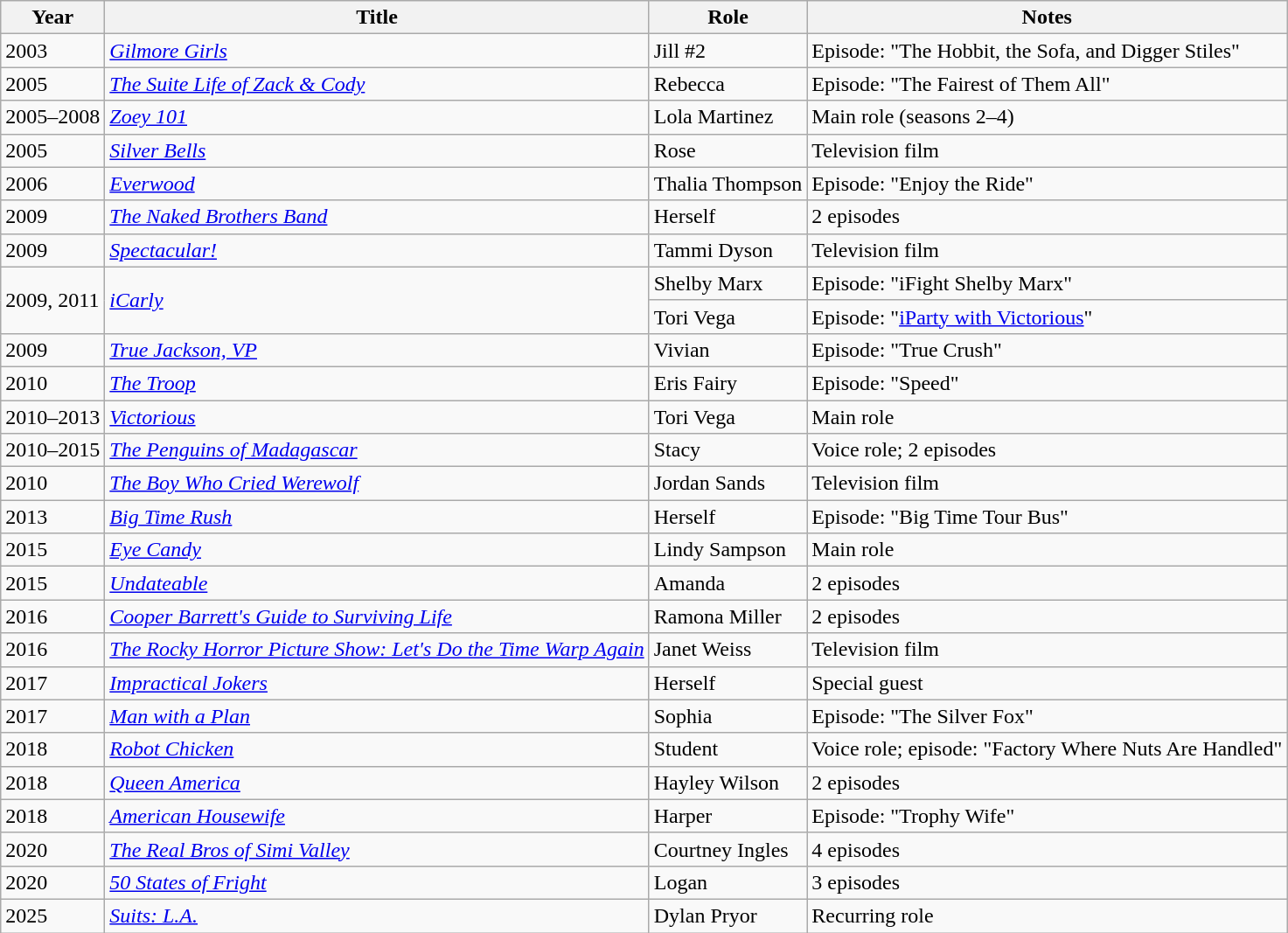<table class="wikitable sortable">
<tr>
<th>Year</th>
<th>Title</th>
<th>Role</th>
<th class="unsortable">Notes</th>
</tr>
<tr>
<td>2003</td>
<td><em><a href='#'>Gilmore Girls</a></em></td>
<td>Jill #2</td>
<td>Episode: "The Hobbit, the Sofa, and Digger Stiles"</td>
</tr>
<tr>
<td>2005</td>
<td data-sort-value="Suite Life of Zack & Cody, The"><em><a href='#'>The Suite Life of Zack & Cody</a></em></td>
<td>Rebecca</td>
<td>Episode: "The Fairest of Them All"</td>
</tr>
<tr>
<td>2005–2008</td>
<td><em><a href='#'>Zoey 101</a></em></td>
<td>Lola Martinez</td>
<td>Main role (seasons 2–4)</td>
</tr>
<tr>
<td>2005</td>
<td><em><a href='#'>Silver Bells</a></em></td>
<td>Rose</td>
<td>Television film</td>
</tr>
<tr>
<td>2006</td>
<td><em><a href='#'>Everwood</a></em></td>
<td>Thalia Thompson</td>
<td>Episode: "Enjoy the Ride"</td>
</tr>
<tr>
<td>2009</td>
<td data-sort-value="Naked Brothers Band, The"><em><a href='#'>The Naked Brothers Band</a></em></td>
<td>Herself</td>
<td>2 episodes</td>
</tr>
<tr>
<td>2009</td>
<td><em><a href='#'>Spectacular!</a></em></td>
<td>Tammi Dyson</td>
<td>Television film</td>
</tr>
<tr>
<td rowspan="2">2009, 2011</td>
<td rowspan="2"><em><a href='#'>iCarly</a></em></td>
<td>Shelby Marx</td>
<td>Episode: "iFight Shelby Marx"</td>
</tr>
<tr>
<td>Tori Vega</td>
<td>Episode: "<a href='#'>iParty with Victorious</a>"</td>
</tr>
<tr>
<td>2009</td>
<td><em><a href='#'>True Jackson, VP</a></em></td>
<td>Vivian</td>
<td>Episode: "True Crush"</td>
</tr>
<tr>
<td>2010</td>
<td data-sort-value="Troop, The"><em><a href='#'>The Troop</a></em></td>
<td>Eris Fairy</td>
<td>Episode: "Speed"</td>
</tr>
<tr>
<td>2010–2013</td>
<td><em><a href='#'>Victorious</a></em></td>
<td>Tori Vega</td>
<td>Main role</td>
</tr>
<tr>
<td>2010–2015</td>
<td data-sort-value="Penguins of Madagascar, The"><em><a href='#'>The Penguins of Madagascar</a></em></td>
<td>Stacy</td>
<td>Voice role; 2 episodes</td>
</tr>
<tr>
<td>2010</td>
<td data-sort-value="Boy Who Cried Werewolf, The"><em><a href='#'>The Boy Who Cried Werewolf</a></em></td>
<td>Jordan Sands</td>
<td>Television film</td>
</tr>
<tr>
<td>2013</td>
<td><em><a href='#'>Big Time Rush</a></em></td>
<td>Herself</td>
<td>Episode: "Big Time Tour Bus"</td>
</tr>
<tr>
<td>2015</td>
<td><em><a href='#'>Eye Candy</a></em></td>
<td>Lindy Sampson</td>
<td>Main role</td>
</tr>
<tr>
<td>2015</td>
<td><em><a href='#'>Undateable</a></em></td>
<td>Amanda</td>
<td>2 episodes</td>
</tr>
<tr>
<td>2016</td>
<td><em><a href='#'>Cooper Barrett's Guide to Surviving Life</a></em></td>
<td>Ramona Miller</td>
<td>2 episodes</td>
</tr>
<tr>
<td>2016</td>
<td data-sort-value="Rocky Horror Picture Show: Let's Do the Time Warp Again, The"><em><a href='#'>The Rocky Horror Picture Show: Let's Do the Time Warp Again</a></em></td>
<td>Janet Weiss</td>
<td>Television film</td>
</tr>
<tr>
<td>2017</td>
<td><em><a href='#'>Impractical Jokers</a></em></td>
<td>Herself</td>
<td>Special guest</td>
</tr>
<tr>
<td>2017</td>
<td><em><a href='#'>Man with a Plan</a></em></td>
<td>Sophia</td>
<td>Episode: "The Silver Fox"</td>
</tr>
<tr>
<td>2018</td>
<td><em><a href='#'>Robot Chicken</a></em></td>
<td>Student</td>
<td>Voice role; episode: "Factory Where Nuts Are Handled"</td>
</tr>
<tr>
<td>2018</td>
<td><em><a href='#'>Queen America</a></em></td>
<td>Hayley Wilson</td>
<td>2 episodes</td>
</tr>
<tr>
<td>2018</td>
<td><em><a href='#'>American Housewife</a></em></td>
<td>Harper</td>
<td>Episode: "Trophy Wife"</td>
</tr>
<tr>
<td>2020</td>
<td data-sort-value="Real Bros of Simi Valley, The"><em><a href='#'>The Real Bros of Simi Valley</a></em></td>
<td>Courtney Ingles</td>
<td>4 episodes</td>
</tr>
<tr>
<td>2020</td>
<td data-sort-value="Fifty States of Fright"><em><a href='#'>50 States of Fright</a></em></td>
<td>Logan</td>
<td>3 episodes</td>
</tr>
<tr>
<td>2025</td>
<td><em><a href='#'>Suits: L.A.</a></em></td>
<td>Dylan Pryor</td>
<td>Recurring role</td>
</tr>
</table>
